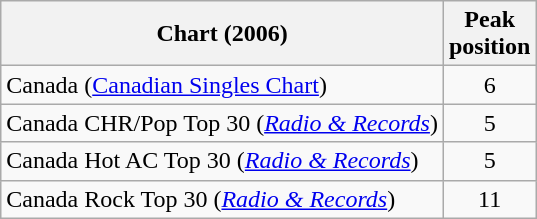<table class="wikitable sortable">
<tr>
<th>Chart (2006)</th>
<th>Peak<br>position</th>
</tr>
<tr>
<td>Canada (<a href='#'>Canadian Singles Chart</a>)</td>
<td align="center">6</td>
</tr>
<tr>
<td>Canada CHR/Pop Top 30 (<em><a href='#'>Radio & Records</a></em>)</td>
<td align="center">5</td>
</tr>
<tr>
<td>Canada Hot AC Top 30 (<em><a href='#'>Radio & Records</a></em>)</td>
<td align="center">5</td>
</tr>
<tr>
<td>Canada Rock Top 30 (<em><a href='#'>Radio & Records</a></em>)</td>
<td align="center">11</td>
</tr>
</table>
